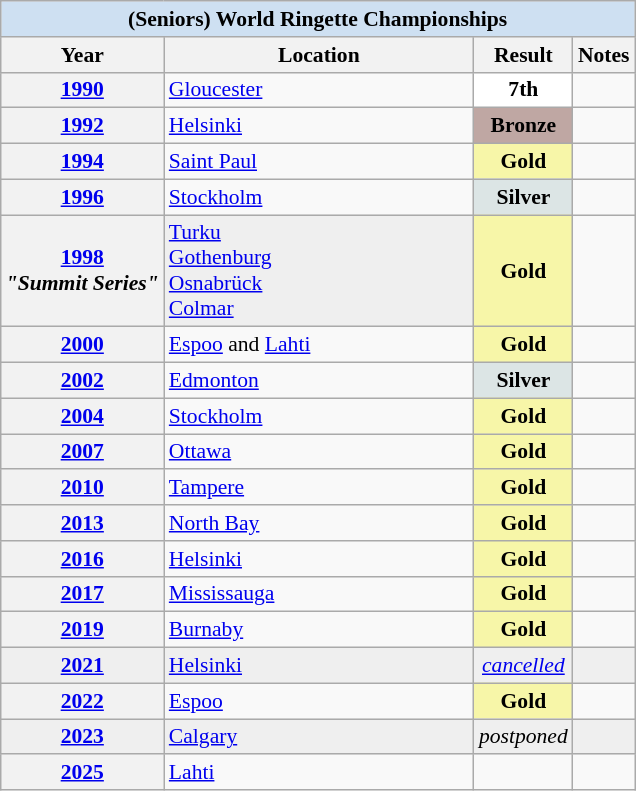<table class="wikitable" style="text-align:left; font-size:90%;">
<tr>
<th colspan=4 style=background:#CEE0F2;>(Seniors) World Ringette Championships</th>
</tr>
<tr>
<th>Year</th>
<th width=200>Location</th>
<th style="text-align:center">Result</th>
<th>Notes</th>
</tr>
<tr>
<th><a href='#'>1990</a></th>
<td> <a href='#'>Gloucester</a></td>
<td style="background:White; text-align:center";><strong>7th</strong></td>
<td></td>
</tr>
<tr>
<th><a href='#'>1992</a></th>
<td> <a href='#'>Helsinki</a></td>
<td style="background:#BFA7A3; text-align:center";><strong>Bronze</strong></td>
<td></td>
</tr>
<tr>
<th><a href='#'>1994</a></th>
<td> <a href='#'>Saint Paul</a></td>
<td style="background:#f7f6a8; text-align:center";><strong>Gold</strong></td>
<td></td>
</tr>
<tr>
<th><a href='#'>1996</a></th>
<td> <a href='#'>Stockholm</a></td>
<td style="background-color:#DCE5E5; text-align:center";><strong>Silver</strong></td>
<td></td>
</tr>
<tr>
<th><a href='#'>1998</a><br><em>"Summit Series"</em></th>
<td style="background:#eeee"> <a href='#'>Turku</a> <br> <a href='#'>Gothenburg</a> <br> <a href='#'>Osnabrück</a> <br> <a href='#'>Colmar</a></td>
<td style="background:#f7f6a8; text-align:center";><strong>Gold</strong></td>
<td></td>
</tr>
<tr>
<th><a href='#'>2000</a></th>
<td> <a href='#'>Espoo</a> and <a href='#'>Lahti</a></td>
<td style="background:#f7f6a8; text-align:center";><strong>Gold</strong></td>
<td></td>
</tr>
<tr>
<th><a href='#'>2002</a></th>
<td> <a href='#'>Edmonton</a></td>
<td style="background-color:#DCE5E5; text-align:center";><strong>Silver</strong></td>
<td></td>
</tr>
<tr>
<th><a href='#'>2004</a></th>
<td> <a href='#'>Stockholm</a></td>
<td style="background:#f7f6a8; text-align:center";><strong>Gold</strong></td>
<td></td>
</tr>
<tr>
<th><a href='#'>2007</a></th>
<td> <a href='#'>Ottawa</a></td>
<td style="background:#f7f6a8; text-align:center";><strong>Gold</strong></td>
<td></td>
</tr>
<tr>
<th><a href='#'>2010</a></th>
<td> <a href='#'>Tampere</a></td>
<td style="background:#f7f6a8; text-align:center";><strong>Gold</strong></td>
<td></td>
</tr>
<tr>
<th><a href='#'>2013</a></th>
<td> <a href='#'>North Bay</a></td>
<td style="background:#f7f6a8; text-align:center";><strong>Gold</strong></td>
<td></td>
</tr>
<tr>
<th><a href='#'>2016</a></th>
<td> <a href='#'>Helsinki</a></td>
<td style="background:#f7f6a8; text-align:center";><strong>Gold</strong></td>
<td></td>
</tr>
<tr>
<th><a href='#'>2017</a></th>
<td> <a href='#'>Mississauga</a></td>
<td style="background:#f7f6a8; text-align:center";><strong>Gold</strong></td>
<td></td>
</tr>
<tr>
<th><a href='#'>2019</a></th>
<td> <a href='#'>Burnaby</a></td>
<td style="background:#f7f6a8; text-align:center";><strong>Gold</strong></td>
<td></td>
</tr>
<tr>
<th style="background:#eeee"><a href='#'>2021</a></th>
<td style="background:#eeee"> <a href='#'>Helsinki</a></td>
<td style="background:#eeee" align=center><em><a href='#'>cancelled</a></em></td>
<td style="background:#eeee"></td>
</tr>
<tr>
<th><a href='#'>2022</a></th>
<td> <a href='#'>Espoo</a></td>
<td style="background:#f7f6a8; text-align:center";><strong>Gold</strong></td>
<td></td>
</tr>
<tr>
<th style="background:#eeee"><a href='#'>2023</a></th>
<td style="background:#eeee"> <a href='#'>Calgary</a></td>
<td style="background:#eeee" align=center><em>postponed</em></td>
<td style="background:#eeee"></td>
</tr>
<tr>
<th><a href='#'>2025</a></th>
<td> <a href='#'>Lahti</a></td>
<td></td>
<td></td>
</tr>
</table>
